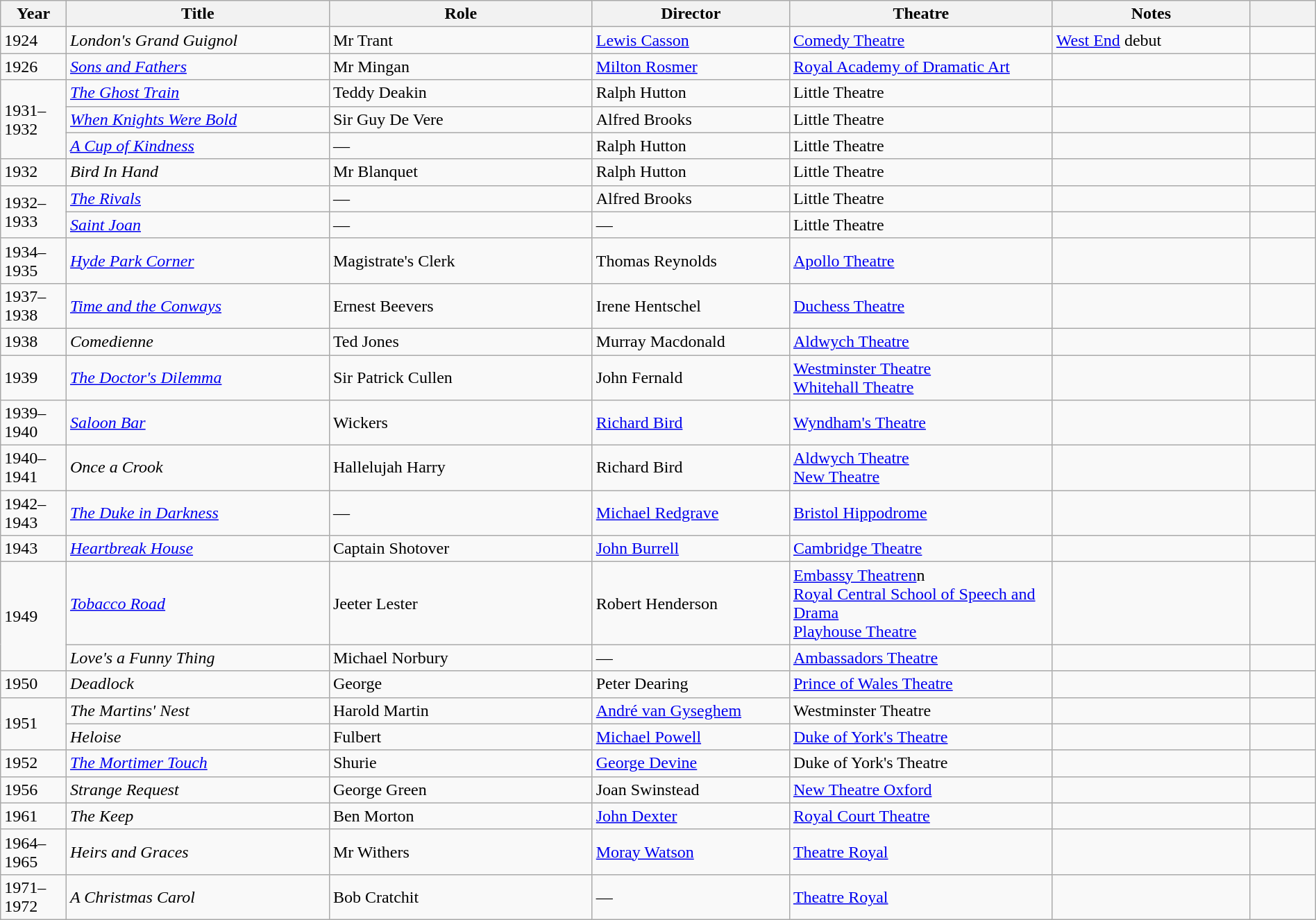<table class="wikitable sortable" width="100%">
<tr>
<th width="5%">Year</th>
<th width="20%">Title</th>
<th width="20%">Role</th>
<th width="15%">Director</th>
<th width="20%">Theatre</th>
<th width="15%" class="unsortable">Notes</th>
<th width="5%" class="unsortable"></th>
</tr>
<tr>
<td>1924</td>
<td><em>London's Grand Guignol</em></td>
<td>Mr Trant</td>
<td><a href='#'>Lewis Casson</a></td>
<td><a href='#'>Comedy Theatre</a></td>
<td><a href='#'>West End</a> debut</td>
<td></td>
</tr>
<tr>
<td>1926</td>
<td><em><a href='#'>Sons and Fathers</a></em></td>
<td>Mr Mingan</td>
<td><a href='#'>Milton Rosmer</a></td>
<td><a href='#'>Royal Academy of Dramatic Art</a></td>
<td></td>
<td></td>
</tr>
<tr>
<td rowspan=3>1931–1932</td>
<td><em><a href='#'>The Ghost Train</a></em></td>
<td>Teddy Deakin</td>
<td>Ralph Hutton</td>
<td>Little Theatre</td>
<td></td>
<td></td>
</tr>
<tr>
<td><em><a href='#'>When Knights Were Bold</a></em></td>
<td>Sir Guy De Vere</td>
<td>Alfred Brooks</td>
<td>Little Theatre</td>
<td></td>
<td></td>
</tr>
<tr>
<td><em><a href='#'>A Cup of Kindness</a></em></td>
<td>—</td>
<td>Ralph Hutton</td>
<td>Little Theatre</td>
<td></td>
<td></td>
</tr>
<tr>
<td>1932</td>
<td><em>Bird In Hand</em></td>
<td>Mr Blanquet</td>
<td>Ralph Hutton</td>
<td>Little Theatre</td>
<td></td>
<td></td>
</tr>
<tr>
<td rowspan=2>1932–1933</td>
<td><em><a href='#'>The Rivals</a></em></td>
<td>—</td>
<td>Alfred Brooks</td>
<td>Little Theatre</td>
<td></td>
<td></td>
</tr>
<tr>
<td><em><a href='#'>Saint Joan</a></em></td>
<td>—</td>
<td>—</td>
<td>Little Theatre</td>
<td></td>
<td></td>
</tr>
<tr>
<td>1934–1935</td>
<td><em><a href='#'>Hyde Park Corner</a></em></td>
<td>Magistrate's Clerk</td>
<td>Thomas Reynolds</td>
<td><a href='#'>Apollo Theatre</a></td>
<td></td>
<td></td>
</tr>
<tr>
<td>1937–1938</td>
<td><em><a href='#'>Time and the Conways</a></em></td>
<td>Ernest Beevers</td>
<td>Irene Hentschel</td>
<td><a href='#'>Duchess Theatre</a></td>
<td></td>
<td></td>
</tr>
<tr>
<td>1938</td>
<td><em>Comedienne</em></td>
<td>Ted Jones</td>
<td>Murray Macdonald</td>
<td><a href='#'>Aldwych Theatre</a></td>
<td></td>
<td></td>
</tr>
<tr>
<td>1939</td>
<td><em><a href='#'>The Doctor's Dilemma</a></em></td>
<td>Sir Patrick Cullen</td>
<td>John Fernald</td>
<td><a href='#'>Westminster Theatre</a><br><a href='#'>Whitehall Theatre</a></td>
<td></td>
<td></td>
</tr>
<tr>
<td>1939–1940</td>
<td><em><a href='#'>Saloon Bar</a></em></td>
<td>Wickers</td>
<td><a href='#'>Richard Bird</a></td>
<td><a href='#'>Wyndham's Theatre</a></td>
<td></td>
<td></td>
</tr>
<tr>
<td>1940–1941</td>
<td><em>Once a Crook</em></td>
<td>Hallelujah Harry</td>
<td>Richard Bird</td>
<td><a href='#'>Aldwych Theatre</a><br><a href='#'>New Theatre</a></td>
<td></td>
<td></td>
</tr>
<tr>
<td>1942–1943</td>
<td><em><a href='#'>The Duke in Darkness</a></em></td>
<td>—</td>
<td><a href='#'>Michael Redgrave</a></td>
<td><a href='#'>Bristol Hippodrome</a></td>
<td></td>
<td></td>
</tr>
<tr>
<td>1943</td>
<td><em><a href='#'>Heartbreak House</a></em></td>
<td>Captain Shotover</td>
<td><a href='#'>John Burrell</a></td>
<td><a href='#'>Cambridge Theatre</a></td>
<td></td>
<td></td>
</tr>
<tr>
<td rowspan=2>1949</td>
<td><em><a href='#'>Tobacco Road</a></em></td>
<td>Jeeter Lester</td>
<td>Robert Henderson</td>
<td><a href='#'>Embassy Theatren</a>n<br><a href='#'>Royal Central School of Speech and Drama</a><br><a href='#'>Playhouse Theatre</a></td>
<td></td>
<td></td>
</tr>
<tr>
<td><em>Love's a Funny Thing</em></td>
<td>Michael Norbury</td>
<td>—</td>
<td><a href='#'>Ambassadors Theatre</a></td>
<td></td>
<td></td>
</tr>
<tr>
<td>1950</td>
<td><em>Deadlock</em></td>
<td>George</td>
<td>Peter Dearing</td>
<td><a href='#'>Prince of Wales Theatre</a></td>
<td></td>
<td></td>
</tr>
<tr>
<td rowspan=2>1951</td>
<td><em>The Martins' Nest</em></td>
<td>Harold Martin</td>
<td><a href='#'>André van Gyseghem</a></td>
<td>Westminster Theatre</td>
<td></td>
<td></td>
</tr>
<tr>
<td><em>Heloise</em></td>
<td>Fulbert</td>
<td><a href='#'>Michael Powell</a></td>
<td><a href='#'>Duke of York's Theatre</a></td>
<td></td>
<td></td>
</tr>
<tr>
<td>1952</td>
<td><em><a href='#'>The Mortimer Touch</a></em></td>
<td>Shurie</td>
<td><a href='#'>George Devine</a></td>
<td>Duke of York's Theatre</td>
<td></td>
<td></td>
</tr>
<tr>
<td>1956</td>
<td><em>Strange Request</em></td>
<td>George Green</td>
<td>Joan Swinstead</td>
<td><a href='#'>New Theatre Oxford</a></td>
<td></td>
<td></td>
</tr>
<tr>
<td>1961</td>
<td><em>The Keep</em></td>
<td>Ben Morton</td>
<td><a href='#'>John Dexter</a></td>
<td><a href='#'>Royal Court Theatre</a></td>
<td></td>
<td></td>
</tr>
<tr>
<td>1964–1965</td>
<td><em>Heirs and Graces</em></td>
<td>Mr Withers</td>
<td><a href='#'>Moray Watson</a></td>
<td><a href='#'>Theatre Royal</a></td>
<td></td>
<td></td>
</tr>
<tr>
<td>1971–1972</td>
<td><em>A Christmas Carol</em></td>
<td>Bob Cratchit</td>
<td>—</td>
<td><a href='#'>Theatre Royal</a></td>
<td></td>
<td></td>
</tr>
</table>
